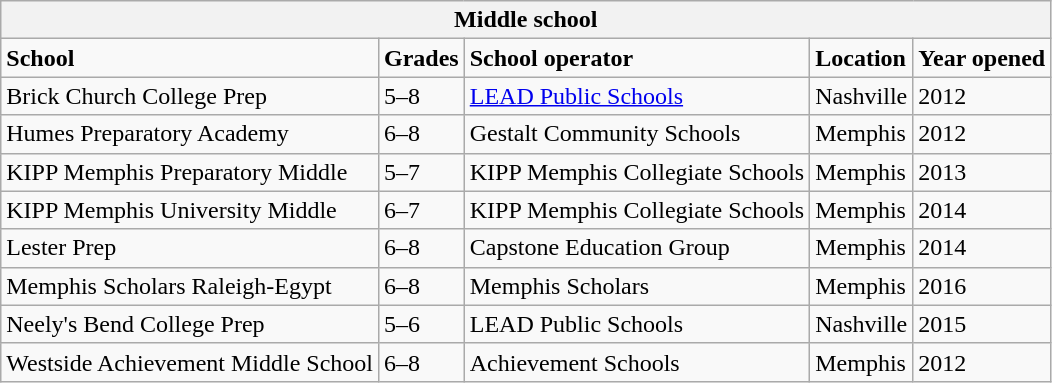<table class="wikitable sortable">
<tr>
<th colspan="5">Middle school</th>
</tr>
<tr>
<td><strong>School</strong></td>
<td><strong>Grades</strong></td>
<td><strong>School operator</strong></td>
<td><strong>Location</strong></td>
<td><strong>Year opened</strong></td>
</tr>
<tr>
<td>Brick Church College Prep</td>
<td>5–8</td>
<td><a href='#'>LEAD Public Schools</a></td>
<td>Nashville</td>
<td>2012</td>
</tr>
<tr>
<td>Humes Preparatory Academy</td>
<td>6–8</td>
<td>Gestalt Community Schools</td>
<td>Memphis</td>
<td>2012</td>
</tr>
<tr>
<td>KIPP Memphis Preparatory Middle</td>
<td>5–7</td>
<td>KIPP Memphis Collegiate Schools</td>
<td>Memphis</td>
<td>2013</td>
</tr>
<tr>
<td>KIPP Memphis University Middle</td>
<td>6–7</td>
<td>KIPP Memphis Collegiate Schools</td>
<td>Memphis</td>
<td>2014</td>
</tr>
<tr>
<td>Lester Prep</td>
<td>6–8</td>
<td>Capstone Education Group</td>
<td>Memphis</td>
<td>2014</td>
</tr>
<tr>
<td>Memphis Scholars Raleigh-Egypt</td>
<td>6–8</td>
<td>Memphis Scholars</td>
<td>Memphis</td>
<td>2016</td>
</tr>
<tr>
<td>Neely's Bend College Prep</td>
<td>5–6</td>
<td>LEAD Public Schools</td>
<td>Nashville</td>
<td>2015</td>
</tr>
<tr>
<td>Westside Achievement Middle School</td>
<td>6–8</td>
<td>Achievement Schools</td>
<td>Memphis</td>
<td>2012</td>
</tr>
</table>
